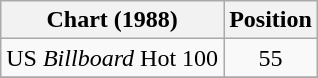<table class="wikitable sortable">
<tr>
<th align="left">Chart (1988)</th>
<th align="center">Position</th>
</tr>
<tr>
<td align="left">US <em>Billboard</em> Hot 100</td>
<td align="center">55</td>
</tr>
<tr>
</tr>
</table>
